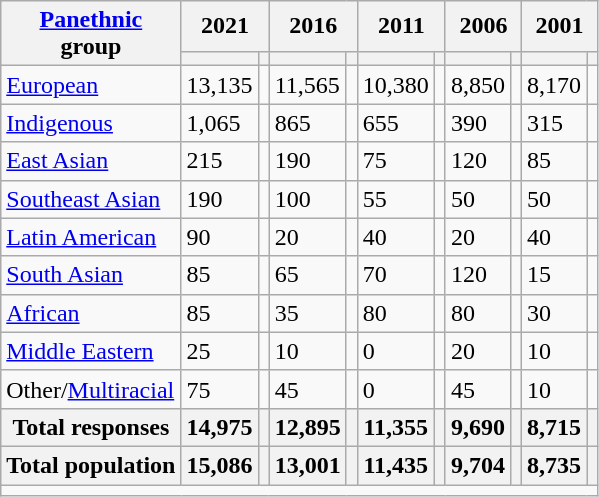<table class="wikitable collapsible sortable">
<tr>
<th rowspan="2"><a href='#'>Panethnic</a><br>group</th>
<th colspan="2">2021</th>
<th colspan="2">2016</th>
<th colspan="2">2011</th>
<th colspan="2">2006</th>
<th colspan="2">2001</th>
</tr>
<tr>
<th><a href='#'></a></th>
<th></th>
<th></th>
<th></th>
<th></th>
<th></th>
<th></th>
<th></th>
<th></th>
<th></th>
</tr>
<tr>
<td><a href='#'>European</a></td>
<td>13,135</td>
<td></td>
<td>11,565</td>
<td></td>
<td>10,380</td>
<td></td>
<td>8,850</td>
<td></td>
<td>8,170</td>
<td></td>
</tr>
<tr>
<td><a href='#'>Indigenous</a></td>
<td>1,065</td>
<td></td>
<td>865</td>
<td></td>
<td>655</td>
<td></td>
<td>390</td>
<td></td>
<td>315</td>
<td></td>
</tr>
<tr>
<td><a href='#'>East Asian</a></td>
<td>215</td>
<td></td>
<td>190</td>
<td></td>
<td>75</td>
<td></td>
<td>120</td>
<td></td>
<td>85</td>
<td></td>
</tr>
<tr>
<td><a href='#'>Southeast Asian</a></td>
<td>190</td>
<td></td>
<td>100</td>
<td></td>
<td>55</td>
<td></td>
<td>50</td>
<td></td>
<td>50</td>
<td></td>
</tr>
<tr>
<td><a href='#'>Latin American</a></td>
<td>90</td>
<td></td>
<td>20</td>
<td></td>
<td>40</td>
<td></td>
<td>20</td>
<td></td>
<td>40</td>
<td></td>
</tr>
<tr>
<td><a href='#'>South Asian</a></td>
<td>85</td>
<td></td>
<td>65</td>
<td></td>
<td>70</td>
<td></td>
<td>120</td>
<td></td>
<td>15</td>
<td></td>
</tr>
<tr>
<td><a href='#'>African</a></td>
<td>85</td>
<td></td>
<td>35</td>
<td></td>
<td>80</td>
<td></td>
<td>80</td>
<td></td>
<td>30</td>
<td></td>
</tr>
<tr>
<td><a href='#'>Middle Eastern</a></td>
<td>25</td>
<td></td>
<td>10</td>
<td></td>
<td>0</td>
<td></td>
<td>20</td>
<td></td>
<td>10</td>
<td></td>
</tr>
<tr>
<td>Other/<a href='#'>Multiracial</a></td>
<td>75</td>
<td></td>
<td>45</td>
<td></td>
<td>0</td>
<td></td>
<td>45</td>
<td></td>
<td>10</td>
<td></td>
</tr>
<tr>
<th>Total responses</th>
<th>14,975</th>
<th></th>
<th>12,895</th>
<th></th>
<th>11,355</th>
<th></th>
<th>9,690</th>
<th></th>
<th>8,715</th>
<th></th>
</tr>
<tr>
<th>Total population</th>
<th>15,086</th>
<th></th>
<th>13,001</th>
<th></th>
<th>11,435</th>
<th></th>
<th>9,704</th>
<th></th>
<th>8,735</th>
<th></th>
</tr>
<tr class="sortbottom">
<td colspan="15"></td>
</tr>
</table>
